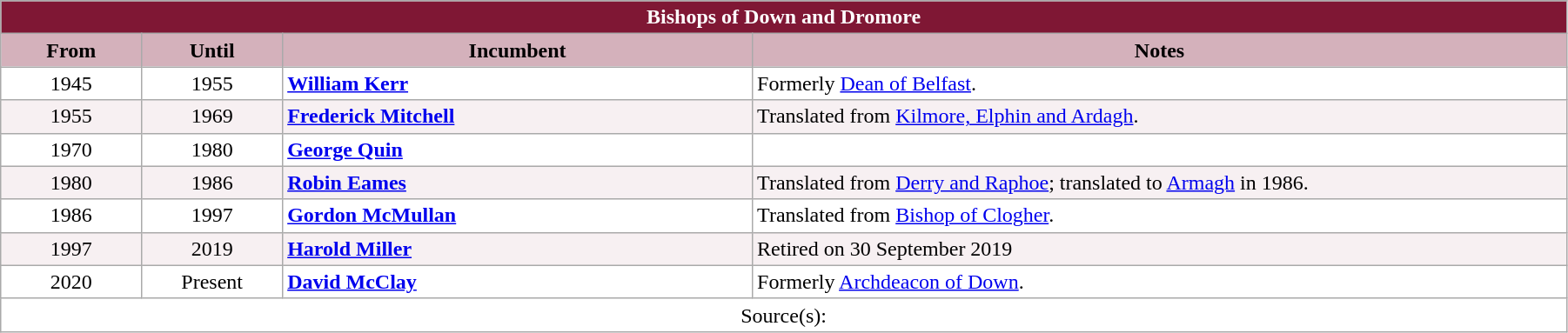<table class="wikitable" style="width:95%;" border="1" cellpadding="2">
<tr>
<th colspan="4" style="background-color: #7F1734; color: white;">Bishops of Down and Dromore</th>
</tr>
<tr>
<th style="background-color: #D4B1BB" width="9%">From</th>
<th style="background-color: #D4B1BB" width="9%">Until</th>
<th style="background-color: #D4B1BB" width="30%">Incumbent</th>
<th style="background-color: #D4B1BB" width="52%">Notes</th>
</tr>
<tr valign="top" style="background-color: white;">
<td style="text-align: center;">1945</td>
<td style="text-align: center;">1955</td>
<td><strong><a href='#'>William Kerr</a></strong></td>
<td>Formerly <a href='#'>Dean of Belfast</a>.</td>
</tr>
<tr valign="top" style="background-color: #F7F0F2;">
<td style="text-align: center;">1955</td>
<td style="text-align: center;">1969</td>
<td><strong><a href='#'>Frederick Mitchell</a></strong></td>
<td>Translated from <a href='#'>Kilmore, Elphin and Ardagh</a>.</td>
</tr>
<tr valign="top" style="background-color: white;">
<td style="text-align: center;">1970</td>
<td style="text-align: center;">1980</td>
<td><strong><a href='#'>George Quin</a></strong></td>
<td></td>
</tr>
<tr valign="top" style="background-color: #F7F0F2;">
<td style="text-align: center;">1980</td>
<td style="text-align: center;">1986</td>
<td><strong><a href='#'>Robin Eames</a></strong></td>
<td>Translated from <a href='#'>Derry and Raphoe</a>; translated to <a href='#'>Armagh</a> in 1986.</td>
</tr>
<tr valign="top" style="background-color: white;">
<td style="text-align: center;">1986</td>
<td style="text-align: center;">1997</td>
<td><strong><a href='#'>Gordon McMullan</a></strong></td>
<td>Translated from <a href='#'>Bishop of Clogher</a>.</td>
</tr>
<tr valign="top" style="background-color: #F7F0F2;">
<td style="text-align: center;">1997</td>
<td style="text-align: center;">2019</td>
<td><strong><a href='#'>Harold Miller</a></strong></td>
<td>Retired on 30 September 2019</td>
</tr>
<tr valign="top" style="background-color: white;">
<td style="text-align: center;">2020</td>
<td style="text-align: center;">Present</td>
<td><strong><a href='#'>David McClay</a></strong></td>
<td>Formerly <a href='#'>Archdeacon of Down</a>.</td>
</tr>
<tr valign="top" style="background-color: white;">
<td colspan="4" style="text-align: center;">Source(s):</td>
</tr>
</table>
